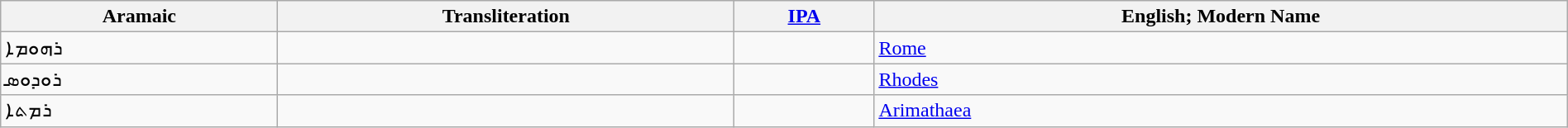<table class="wikitable" width="100%">
<tr>
<th>Aramaic</th>
<th>Transliteration</th>
<th><a href='#'>IPA</a></th>
<th>English; Modern Name</th>
</tr>
<tr>
<td>ܪܗܘܡܐ</td>
<td><em></em></td>
<td></td>
<td><a href='#'>Rome</a></td>
</tr>
<tr>
<td>ܪܘܕܘܣ</td>
<td><em></em></td>
<td></td>
<td><a href='#'>Rhodes</a></td>
</tr>
<tr>
<td>ܪܡܬܐ</td>
<td><em></em></td>
<td></td>
<td><a href='#'>Arimathaea</a></td>
</tr>
</table>
